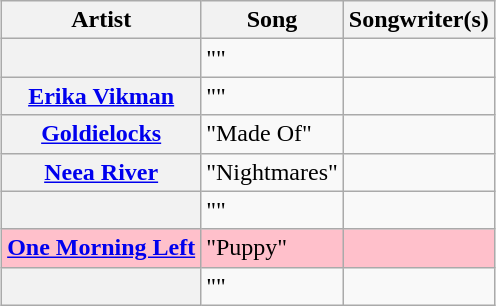<table class="sortable wikitable plainrowheaders" style="margin: 1em auto 1em auto;">
<tr>
<th>Artist</th>
<th>Song</th>
<th class="unsortable">Songwriter(s)</th>
</tr>
<tr>
<th scope="row"></th>
<td>""</td>
<td></td>
</tr>
<tr>
<th scope="row"><a href='#'>Erika Vikman</a></th>
<td>""</td>
<td></td>
</tr>
<tr>
<th scope="row"><a href='#'>Goldielocks</a></th>
<td>"Made Of"</td>
<td></td>
</tr>
<tr>
<th scope="row"><a href='#'>Neea River</a></th>
<td>"Nightmares"</td>
<td></td>
</tr>
<tr>
<th scope="row"></th>
<td>""</td>
<td></td>
</tr>
<tr style="background:#FFC0CB;">
<th scope="row" style="background:#FFC0CB;"><a href='#'>One Morning Left</a></th>
<td>"Puppy"</td>
<td></td>
</tr>
<tr>
<th scope="row"></th>
<td>""</td>
<td></td>
</tr>
</table>
